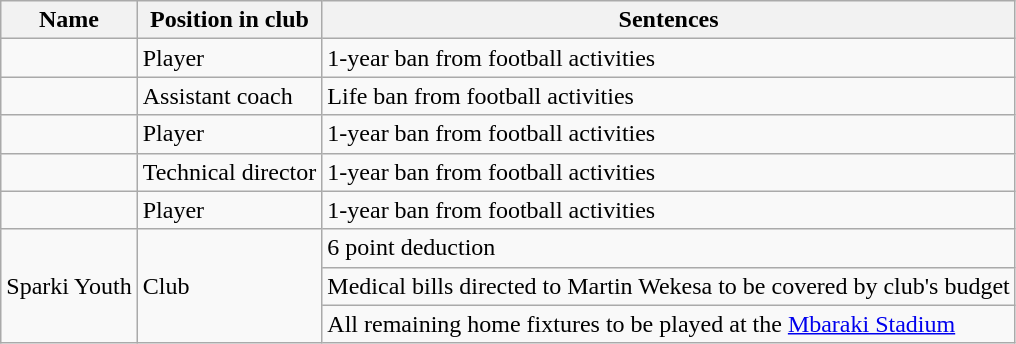<table class="wikitable sortable">
<tr>
<th>Name</th>
<th>Position in club</th>
<th>Sentences</th>
</tr>
<tr>
<td></td>
<td>Player</td>
<td>1-year ban from football activities</td>
</tr>
<tr>
<td></td>
<td>Assistant coach</td>
<td>Life ban from football activities</td>
</tr>
<tr>
<td></td>
<td>Player</td>
<td>1-year ban from football activities</td>
</tr>
<tr>
<td></td>
<td>Technical director</td>
<td>1-year ban from football activities</td>
</tr>
<tr>
<td></td>
<td>Player</td>
<td>1-year ban from football activities</td>
</tr>
<tr>
<td rowspan="3">Sparki Youth</td>
<td rowspan="3">Club</td>
<td>6 point deduction</td>
</tr>
<tr>
<td>Medical bills directed to Martin Wekesa to be covered by club's budget</td>
</tr>
<tr>
<td>All remaining home fixtures to be played at the <a href='#'>Mbaraki Stadium</a></td>
</tr>
</table>
